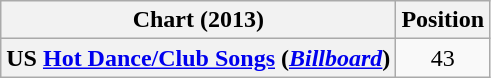<table class="wikitable sortable plainrowheaders" style="text-align:center;">
<tr>
<th scope="col">Chart (2013)</th>
<th scope="col">Position</th>
</tr>
<tr>
<th scope="row">US <a href='#'>Hot Dance/Club Songs</a> (<em><a href='#'>Billboard</a></em>)</th>
<td>43</td>
</tr>
</table>
